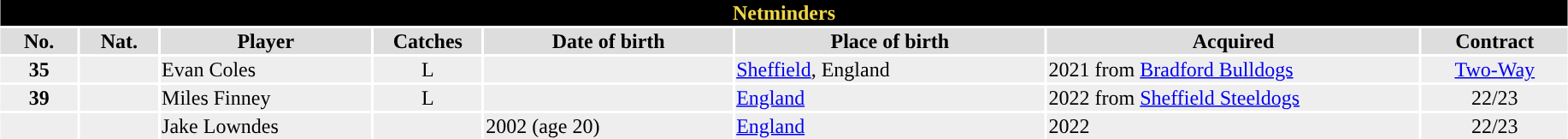<table class="toccolours"  style="width:97%; clear:both; margin:1.5em auto; text-align:center;">
<tr>
<th colspan="10" style="background:black; color:#f0d648;”">Netminders</th>
</tr>
<tr style="background:#ddd;">
<th width=5%>No.</th>
<th width=5%>Nat.</th>
<th !width=22%>Player</th>
<th width=7%>Catches</th>
<th width=16%>Date of birth</th>
<th width=20%>Place of birth</th>
<th width=24%>Acquired</th>
<td><strong>Contract</strong></td>
</tr>
<tr style="background:#eee;">
<td><strong>35</strong></td>
<td></td>
<td align=left>Evan Coles</td>
<td>L</td>
<td align=left></td>
<td align=left><a href='#'>Sheffield</a>, England</td>
<td align=left>2021 from <a href='#'>Bradford Bulldogs</a></td>
<td><a href='#'>Two-Way</a></td>
</tr>
<tr style="background:#eee;">
<td><strong>39</strong></td>
<td></td>
<td align=left>Miles Finney</td>
<td>L</td>
<td align=left></td>
<td align=left><a href='#'>England</a></td>
<td align=left>2022 from <a href='#'>Sheffield Steeldogs</a></td>
<td>22/23</td>
</tr>
<tr style="background:#eee;">
<td></td>
<td></td>
<td align=left>Jake Lowndes</td>
<td></td>
<td align=left>2002 (age 20)</td>
<td align=left><a href='#'>England</a></td>
<td align=left>2022</td>
<td>22/23</td>
</tr>
</table>
